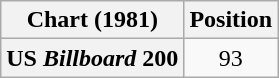<table class="wikitable plainrowheaders" style="text-align:center">
<tr>
<th scope="col">Chart (1981)</th>
<th scope="col">Position</th>
</tr>
<tr>
<th scope="row">US <em>Billboard</em> 200</th>
<td>93</td>
</tr>
</table>
